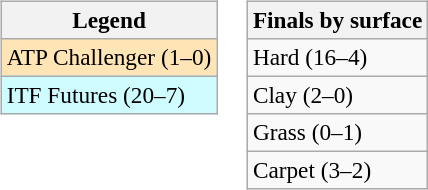<table>
<tr valign=top>
<td><br><table class=wikitable style=font-size:97%>
<tr>
<th>Legend</th>
</tr>
<tr bgcolor=moccasin>
<td>ATP Challenger (1–0)</td>
</tr>
<tr bgcolor=cffcff>
<td>ITF Futures (20–7)</td>
</tr>
</table>
</td>
<td><br><table class=wikitable style=font-size:97%>
<tr>
<th>Finals by surface</th>
</tr>
<tr>
<td>Hard (16–4)</td>
</tr>
<tr>
<td>Clay (2–0)</td>
</tr>
<tr>
<td>Grass (0–1)</td>
</tr>
<tr>
<td>Carpet (3–2)</td>
</tr>
</table>
</td>
</tr>
</table>
